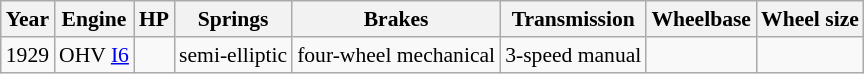<table class="wikitable" style="font-size: 90%;">
<tr>
<th>Year</th>
<th>Engine</th>
<th>HP</th>
<th>Springs</th>
<th>Brakes</th>
<th>Transmission</th>
<th>Wheelbase</th>
<th>Wheel size</th>
</tr>
<tr>
<td>1929</td>
<td> OHV <a href='#'>I6</a></td>
<td></td>
<td>semi-elliptic</td>
<td>four-wheel mechanical</td>
<td>3-speed manual</td>
<td></td>
<td></td>
</tr>
</table>
